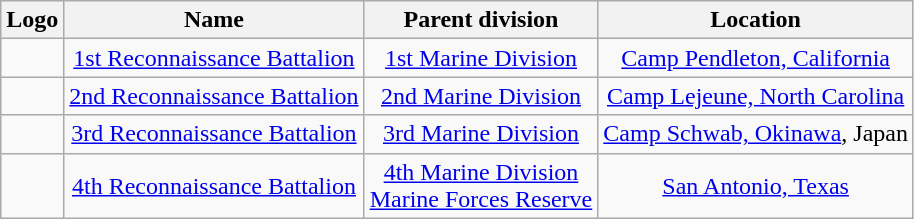<table class="wikitable" style="text-align:center;">
<tr>
<th>Logo</th>
<th>Name</th>
<th>Parent division</th>
<th>Location</th>
</tr>
<tr>
<td></td>
<td><a href='#'>1st Reconnaissance Battalion</a></td>
<td><a href='#'>1st Marine Division</a></td>
<td><a href='#'>Camp Pendleton, California</a></td>
</tr>
<tr>
<td></td>
<td><a href='#'>2nd Reconnaissance Battalion</a></td>
<td><a href='#'>2nd Marine Division</a></td>
<td><a href='#'>Camp Lejeune, North Carolina</a></td>
</tr>
<tr>
<td></td>
<td><a href='#'>3rd Reconnaissance Battalion</a></td>
<td><a href='#'>3rd Marine Division</a></td>
<td><a href='#'>Camp Schwab, Okinawa</a>, Japan</td>
</tr>
<tr>
<td></td>
<td><a href='#'>4th Reconnaissance Battalion</a></td>
<td><a href='#'>4th Marine Division</a><br><a href='#'>Marine Forces Reserve</a></td>
<td><a href='#'>San Antonio, Texas</a></td>
</tr>
</table>
